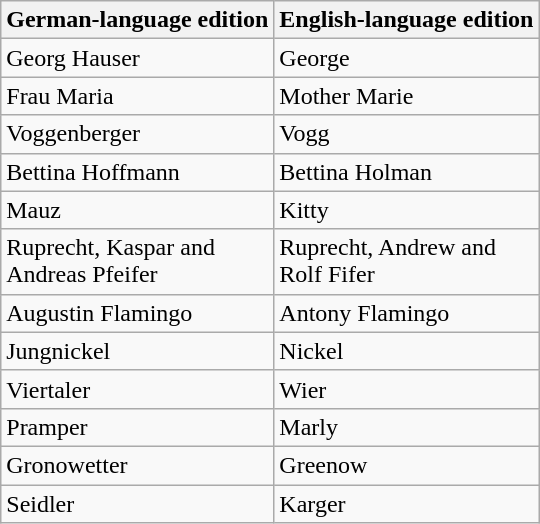<table class="wikitable">
<tr>
<th>German-language edition</th>
<th>English-language edition</th>
</tr>
<tr>
<td>Georg Hauser</td>
<td>George</td>
</tr>
<tr>
<td>Frau Maria</td>
<td>Mother Marie</td>
</tr>
<tr>
<td>Voggenberger</td>
<td>Vogg</td>
</tr>
<tr>
<td>Bettina Hoffmann</td>
<td>Bettina Holman</td>
</tr>
<tr>
<td>Mauz</td>
<td>Kitty</td>
</tr>
<tr>
<td>Ruprecht, Kaspar and<br> Andreas Pfeifer</td>
<td>Ruprecht, Andrew and<br> Rolf Fifer</td>
</tr>
<tr>
<td>Augustin Flamingo</td>
<td>Antony Flamingo</td>
</tr>
<tr>
<td>Jungnickel</td>
<td>Nickel</td>
</tr>
<tr>
<td>Viertaler</td>
<td>Wier</td>
</tr>
<tr>
<td>Pramper</td>
<td>Marly</td>
</tr>
<tr>
<td>Gronowetter</td>
<td>Greenow</td>
</tr>
<tr>
<td>Seidler</td>
<td>Karger</td>
</tr>
</table>
